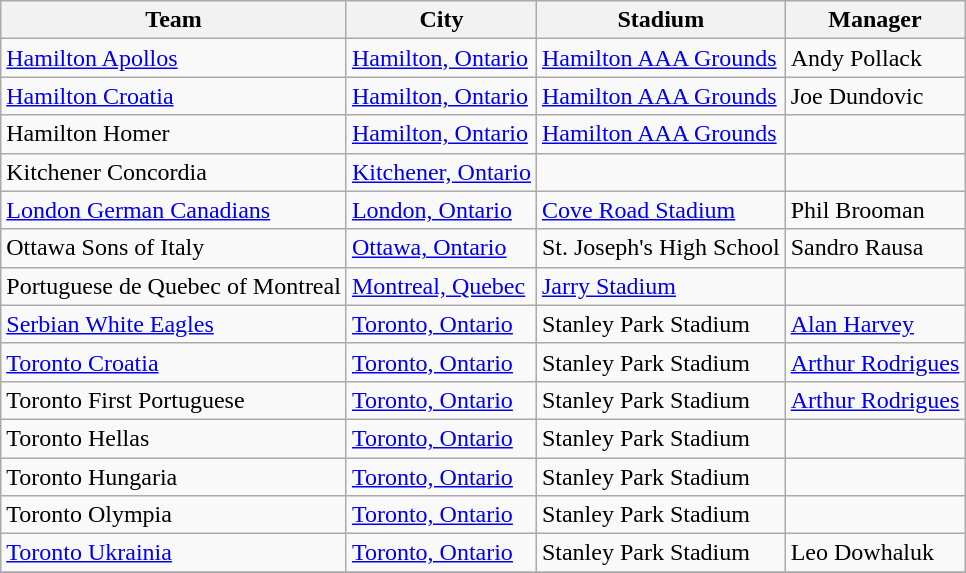<table class="wikitable sortable">
<tr>
<th>Team</th>
<th>City</th>
<th>Stadium</th>
<th>Manager</th>
</tr>
<tr>
<td><a href='#'>Hamilton Apollos</a></td>
<td><a href='#'>Hamilton, Ontario</a></td>
<td><a href='#'>Hamilton AAA Grounds</a></td>
<td>Andy Pollack</td>
</tr>
<tr>
<td><a href='#'>Hamilton Croatia</a></td>
<td><a href='#'>Hamilton, Ontario</a></td>
<td><a href='#'>Hamilton AAA Grounds</a></td>
<td>Joe Dundovic</td>
</tr>
<tr>
<td>Hamilton Homer</td>
<td><a href='#'>Hamilton, Ontario</a></td>
<td><a href='#'>Hamilton AAA Grounds</a></td>
<td></td>
</tr>
<tr>
<td>Kitchener Concordia</td>
<td><a href='#'>Kitchener, Ontario</a></td>
<td></td>
<td></td>
</tr>
<tr>
<td><a href='#'>London German Canadians</a></td>
<td><a href='#'>London, Ontario</a></td>
<td><a href='#'>Cove Road Stadium</a></td>
<td>Phil Brooman</td>
</tr>
<tr>
<td>Ottawa Sons of Italy</td>
<td><a href='#'>Ottawa, Ontario</a></td>
<td>St. Joseph's High School</td>
<td>Sandro Rausa</td>
</tr>
<tr>
<td>Portuguese de Quebec of Montreal</td>
<td><a href='#'>Montreal, Quebec</a></td>
<td><a href='#'>Jarry Stadium</a></td>
<td></td>
</tr>
<tr>
<td><a href='#'>Serbian White Eagles</a></td>
<td><a href='#'>Toronto, Ontario</a></td>
<td>Stanley Park Stadium</td>
<td><a href='#'>Alan Harvey</a></td>
</tr>
<tr>
<td><a href='#'>Toronto Croatia</a></td>
<td><a href='#'>Toronto, Ontario</a></td>
<td>Stanley Park Stadium</td>
<td><a href='#'>Arthur Rodrigues</a></td>
</tr>
<tr>
<td>Toronto First Portuguese</td>
<td><a href='#'>Toronto, Ontario</a></td>
<td>Stanley Park Stadium</td>
<td><a href='#'>Arthur Rodrigues</a></td>
</tr>
<tr>
<td>Toronto Hellas</td>
<td><a href='#'>Toronto, Ontario</a></td>
<td>Stanley Park Stadium</td>
<td></td>
</tr>
<tr>
<td>Toronto Hungaria</td>
<td><a href='#'>Toronto, Ontario</a></td>
<td>Stanley Park Stadium</td>
<td></td>
</tr>
<tr>
<td>Toronto Olympia</td>
<td><a href='#'>Toronto, Ontario</a></td>
<td>Stanley Park Stadium</td>
<td></td>
</tr>
<tr>
<td><a href='#'>Toronto Ukrainia</a></td>
<td><a href='#'>Toronto, Ontario</a></td>
<td>Stanley Park Stadium</td>
<td>Leo Dowhaluk</td>
</tr>
<tr>
</tr>
</table>
